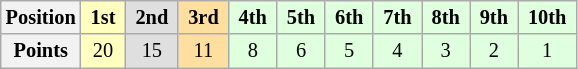<table class="wikitable" style="font-size:85%; text-align:center">
<tr>
<th>Position</th>
<td style="background:#FFFFBF;"> <strong>1st</strong> </td>
<td style="background:#DFDFDF;"> <strong>2nd</strong> </td>
<td style="background:#FFDF9F;"> <strong>3rd</strong> </td>
<td style="background:#DFFFDF;"> <strong>4th</strong> </td>
<td style="background:#DFFFDF;"> <strong>5th</strong> </td>
<td style="background:#DFFFDF;"> <strong>6th</strong> </td>
<td style="background:#DFFFDF;"> <strong>7th</strong> </td>
<td style="background:#DFFFDF;"> <strong>8th</strong> </td>
<td style="background:#DFFFDF;"> <strong>9th</strong> </td>
<td style="background:#DFFFDF;"> <strong>10th</strong> </td>
</tr>
<tr>
<th>Points</th>
<td style="background:#FFFFBF;">20</td>
<td style="background:#DFDFDF;">15</td>
<td style="background:#FFDF9F;">11</td>
<td style="background:#DFFFDF;">8</td>
<td style="background:#DFFFDF;">6</td>
<td style="background:#DFFFDF;">5</td>
<td style="background:#DFFFDF;">4</td>
<td style="background:#DFFFDF;">3</td>
<td style="background:#DFFFDF;">2</td>
<td style="background:#DFFFDF;">1</td>
</tr>
</table>
